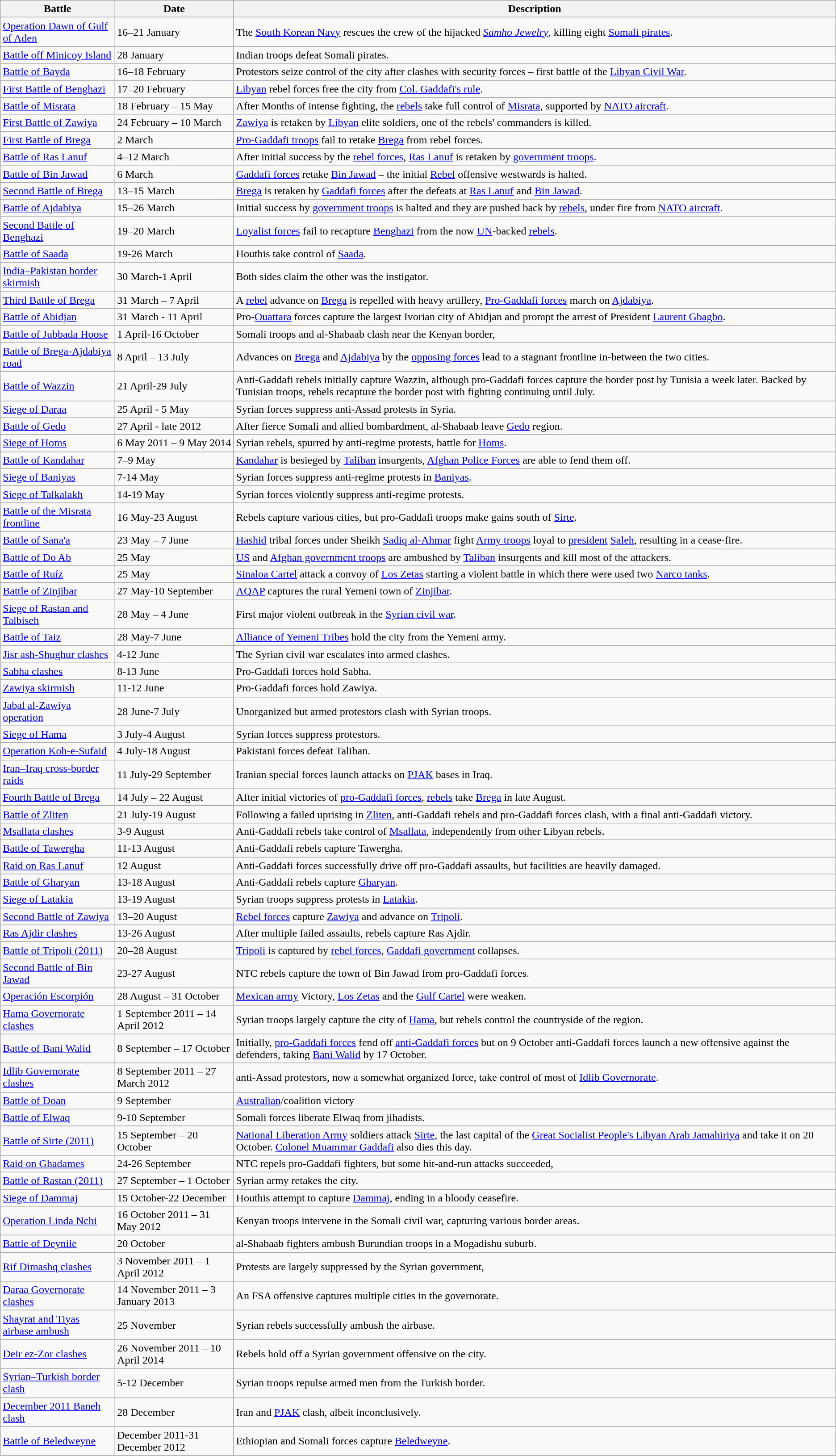<table class="wikitable">
<tr>
<th>Battle</th>
<th>Date</th>
<th>Description</th>
</tr>
<tr>
<td><a href='#'>Operation Dawn of Gulf of Aden</a></td>
<td>16–21 January</td>
<td>The <a href='#'>South Korean Navy</a> rescues the crew of the hijacked <em><a href='#'>Samho Jewelry</a></em>, killing eight <a href='#'>Somali pirates</a>.</td>
</tr>
<tr>
<td><a href='#'>Battle off Minicoy Island</a></td>
<td>28 January</td>
<td>Indian troops defeat Somali pirates.</td>
</tr>
<tr>
<td><a href='#'>Battle of Bayda</a></td>
<td>16–18 February</td>
<td>Protestors seize control of the city after clashes with security forces – first battle of the <a href='#'>Libyan Civil War</a>.</td>
</tr>
<tr>
<td><a href='#'>First Battle of Benghazi</a></td>
<td>17–20 February</td>
<td><a href='#'>Libyan</a> rebel forces free the city from <a href='#'>Col. Gaddafi's rule</a>.</td>
</tr>
<tr>
<td><a href='#'>Battle of Misrata</a></td>
<td>18 February – 15 May</td>
<td>After Months of intense fighting, the <a href='#'>rebels</a> take full control of <a href='#'>Misrata</a>, supported by <a href='#'>NATO aircraft</a>.</td>
</tr>
<tr>
<td><a href='#'>First Battle of Zawiya</a></td>
<td>24 February – 10 March</td>
<td><a href='#'>Zawiya</a> is retaken by <a href='#'>Libyan</a> elite soldiers, one of the rebels' commanders is killed.</td>
</tr>
<tr>
<td><a href='#'>First Battle of Brega</a></td>
<td>2 March</td>
<td><a href='#'>Pro-Gaddafi troops</a> fail to retake <a href='#'>Brega</a> from rebel forces.</td>
</tr>
<tr>
<td><a href='#'>Battle of Ras Lanuf</a></td>
<td>4–12 March</td>
<td>After initial success by the <a href='#'>rebel forces</a>, <a href='#'>Ras Lanuf</a> is retaken by <a href='#'>government troops</a>.</td>
</tr>
<tr>
<td><a href='#'>Battle of Bin Jawad</a></td>
<td>6 March</td>
<td><a href='#'>Gaddafi forces</a> retake <a href='#'>Bin Jawad</a> – the initial <a href='#'>Rebel</a> offensive westwards is halted.</td>
</tr>
<tr>
<td><a href='#'>Second Battle of Brega</a></td>
<td>13–15 March</td>
<td><a href='#'>Brega</a> is retaken by <a href='#'>Gaddafi forces</a> after the defeats at <a href='#'>Ras Lanuf</a> and <a href='#'>Bin Jawad</a>.</td>
</tr>
<tr>
<td><a href='#'>Battle of Ajdabiya</a></td>
<td>15–26 March</td>
<td>Initial success by <a href='#'>government troops</a> is halted and they are pushed back by <a href='#'>rebels</a>, under fire from <a href='#'>NATO aircraft</a>.</td>
</tr>
<tr>
<td><a href='#'>Second Battle of Benghazi</a></td>
<td>19–20 March</td>
<td><a href='#'>Loyalist forces</a> fail to recapture <a href='#'>Benghazi</a> from the now <a href='#'>UN</a>-backed <a href='#'>rebels</a>.</td>
</tr>
<tr>
<td><a href='#'>Battle of Saada</a></td>
<td>19-26 March</td>
<td>Houthis take control of <a href='#'>Saada</a>.</td>
</tr>
<tr>
<td><a href='#'>India–Pakistan border skirmish</a></td>
<td>30 March-1 April</td>
<td>Both sides claim the other was the instigator.</td>
</tr>
<tr>
<td><a href='#'>Third Battle of Brega</a></td>
<td>31 March – 7 April</td>
<td>A <a href='#'>rebel</a> advance on <a href='#'>Brega</a> is repelled with heavy artillery, <a href='#'>Pro-Gaddafi forces</a> march on <a href='#'>Ajdabiya</a>.</td>
</tr>
<tr>
<td><a href='#'>Battle of Abidjan</a></td>
<td>31 March - 11 April</td>
<td>Pro-<a href='#'>Ouattara</a> forces capture the largest Ivorian city of Abidjan and prompt the arrest of President <a href='#'>Laurent Gbagbo</a>.</td>
</tr>
<tr>
<td><a href='#'>Battle of Jubbada Hoose</a></td>
<td>1 April-16 October</td>
<td>Somali troops and al-Shabaab clash near the Kenyan border,</td>
</tr>
<tr>
<td><a href='#'>Battle of Brega-Ajdabiya road</a></td>
<td>8 April – 13 July</td>
<td>Advances on <a href='#'>Brega</a> and <a href='#'>Ajdabiya</a> by the <a href='#'>opposing forces</a> lead to a stagnant frontline in-between the two cities.</td>
</tr>
<tr>
<td><a href='#'>Battle of Wazzin</a></td>
<td>21 April-29 July</td>
<td>Anti-Gaddafi rebels initially capture Wazzin, although pro-Gaddafi forces capture the border post by Tunisia a week later. Backed by Tunisian troops, rebels recapture the border post with fighting continuing until July.</td>
</tr>
<tr>
<td><a href='#'>Siege of Daraa</a></td>
<td>25 April - 5 May</td>
<td>Syrian forces suppress anti-Assad protests in Syria.</td>
</tr>
<tr>
<td><a href='#'>Battle of Gedo</a></td>
<td>27 April - late 2012</td>
<td>After fierce Somali and allied bombardment, al-Shabaab leave <a href='#'>Gedo</a> region.</td>
</tr>
<tr>
<td><a href='#'>Siege of Homs</a></td>
<td>6 May 2011 – 9 May 2014</td>
<td>Syrian rebels, spurred by anti-regime protests, battle for <a href='#'>Homs</a>.</td>
</tr>
<tr>
<td><a href='#'>Battle of Kandahar</a></td>
<td>7–9 May</td>
<td><a href='#'>Kandahar</a> is besieged by <a href='#'>Taliban</a> insurgents, <a href='#'>Afghan Police Forces</a> are able to fend them off.</td>
</tr>
<tr>
<td><a href='#'>Siege of Baniyas</a></td>
<td>7-14 May</td>
<td>Syrian forces suppress anti-regime protests in <a href='#'>Baniyas</a>.</td>
</tr>
<tr>
<td><a href='#'>Siege of Talkalakh</a></td>
<td>14-19 May</td>
<td>Syrian forces violently suppress anti-regime protests.</td>
</tr>
<tr>
<td><a href='#'>Battle of the Misrata frontline</a></td>
<td>16 May-23 August</td>
<td>Rebels capture various cities, but pro-Gaddafi troops make gains south of <a href='#'>Sirte</a>.</td>
</tr>
<tr>
<td><a href='#'>Battle of Sana'a</a></td>
<td>23 May – 7 June</td>
<td><a href='#'>Hashid</a> tribal forces under Sheikh <a href='#'>Sadiq al-Ahmar</a> fight <a href='#'>Army troops</a> loyal to <a href='#'>president</a> <a href='#'>Saleh</a>, resulting in a cease-fire.</td>
</tr>
<tr>
<td><a href='#'>Battle of Do Ab</a></td>
<td>25 May</td>
<td><a href='#'>US</a> and <a href='#'>Afghan government troops</a> are ambushed by <a href='#'>Taliban</a> insurgents and kill most of the attackers.</td>
</tr>
<tr>
<td><a href='#'>Battle of Ruíz</a></td>
<td>25 May</td>
<td><a href='#'>Sinaloa Cartel</a> attack a convoy of <a href='#'>Los Zetas</a> starting a violent battle in which there were used two <a href='#'>Narco tanks</a>.</td>
</tr>
<tr>
<td><a href='#'>Battle of Zinjibar</a></td>
<td>27 May-10 September</td>
<td><a href='#'>AQAP</a> captures the rural Yemeni town of <a href='#'>Zinjibar</a>.</td>
</tr>
<tr>
<td><a href='#'>Siege of Rastan and Talbiseh</a></td>
<td>28 May – 4 June</td>
<td>First major violent outbreak in the <a href='#'>Syrian civil war</a>.</td>
</tr>
<tr>
<td><a href='#'>Battle of Taiz</a></td>
<td>28 May-7 June</td>
<td><a href='#'>Alliance of Yemeni Tribes</a> hold the city from the Yemeni army.</td>
</tr>
<tr>
<td><a href='#'>Jisr ash-Shughur clashes</a></td>
<td>4-12 June</td>
<td>The Syrian civil war escalates into armed clashes.</td>
</tr>
<tr>
<td><a href='#'>Sabha clashes</a></td>
<td>8-13 June</td>
<td>Pro-Gaddafi forces hold Sabha.</td>
</tr>
<tr>
<td><a href='#'>Zawiya skirmish</a></td>
<td>11-12 June</td>
<td>Pro-Gaddafi forces hold Zawiya.</td>
</tr>
<tr>
<td><a href='#'>Jabal al-Zawiya operation</a></td>
<td>28 June-7 July</td>
<td>Unorganized but armed protestors clash with Syrian troops.</td>
</tr>
<tr>
<td><a href='#'>Siege of Hama</a></td>
<td>3 July-4 August</td>
<td>Syrian forces suppress protestors.</td>
</tr>
<tr>
<td><a href='#'>Operation Koh-e-Sufaid</a></td>
<td>4 July-18 August</td>
<td>Pakistani forces defeat Taliban.</td>
</tr>
<tr>
<td><a href='#'>Iran–Iraq cross-border raids</a></td>
<td>11 July-29 September</td>
<td>Iranian special forces launch attacks on <a href='#'>PJAK</a> bases in Iraq.</td>
</tr>
<tr>
<td><a href='#'>Fourth Battle of Brega</a></td>
<td>14 July – 22 August</td>
<td>After initial victories of <a href='#'>pro-Gaddafi forces</a>, <a href='#'>rebels</a> take <a href='#'>Brega</a> in late August.</td>
</tr>
<tr>
<td><a href='#'>Battle of Zliten</a></td>
<td>21 July-19 August</td>
<td>Following a failed uprising in <a href='#'>Zliten</a>, anti-Gaddafi rebels and pro-Gaddafi forces clash, with a final anti-Gaddafi victory.</td>
</tr>
<tr>
<td><a href='#'>Msallata clashes</a></td>
<td>3-9 August</td>
<td>Anti-Gaddafi rebels take control of <a href='#'>Msallata</a>, independently from other Libyan rebels.</td>
</tr>
<tr>
<td><a href='#'>Battle of Tawergha</a></td>
<td>11-13 August</td>
<td>Anti-Gaddafi rebels capture Tawergha.</td>
</tr>
<tr>
<td><a href='#'>Raid on Ras Lanuf</a></td>
<td>12 August</td>
<td>Anti-Gaddafi forces successfully drive off pro-Gaddafi assaults, but facilities are heavily damaged.</td>
</tr>
<tr>
<td><a href='#'>Battle of Gharyan</a></td>
<td>13-18 August</td>
<td>Anti-Gaddafi rebels capture <a href='#'>Gharyan</a>.</td>
</tr>
<tr>
<td><a href='#'>Siege of Latakia</a></td>
<td>13-19 August</td>
<td>Syrian troops suppress protests in <a href='#'>Latakia</a>.</td>
</tr>
<tr>
<td><a href='#'>Second Battle of Zawiya</a></td>
<td>13–20 August</td>
<td><a href='#'>Rebel forces</a> capture <a href='#'>Zawiya</a> and advance on <a href='#'>Tripoli</a>.</td>
</tr>
<tr>
<td><a href='#'>Ras Ajdir clashes</a></td>
<td>13-26 August</td>
<td>After multiple failed assaults, rebels capture Ras Ajdir.</td>
</tr>
<tr>
<td><a href='#'>Battle of Tripoli (2011)</a></td>
<td>20–28 August</td>
<td><a href='#'>Tripoli</a> is captured by <a href='#'>rebel forces</a>, <a href='#'>Gaddafi government</a> collapses.</td>
</tr>
<tr>
<td><a href='#'>Second Battle of Bin Jawad</a></td>
<td>23-27 August</td>
<td>NTC rebels capture the town of Bin Jawad from pro-Gaddafi forces.</td>
</tr>
<tr>
<td><a href='#'>Operación Escorpión</a></td>
<td>28 August – 31 October</td>
<td><a href='#'>Mexican army</a> Victory, <a href='#'>Los Zetas</a> and the <a href='#'>Gulf Cartel</a> were weaken.</td>
</tr>
<tr>
<td><a href='#'>Hama Governorate clashes</a></td>
<td>1 September 2011 – 14 April 2012</td>
<td>Syrian troops largely capture the city of <a href='#'>Hama</a>, but rebels control the countryside of the region.</td>
</tr>
<tr>
<td><a href='#'>Battle of Bani Walid</a></td>
<td>8 September – 17 October</td>
<td>Initially, <a href='#'>pro-Gaddafi forces</a> fend off <a href='#'>anti-Gaddafi forces</a> but on 9 October anti-Gaddafi forces launch a new offensive against the defenders, taking <a href='#'>Bani Walid</a> by 17 October.</td>
</tr>
<tr>
<td><a href='#'>Idlib Governorate clashes</a></td>
<td>8 September 2011 – 27 March 2012</td>
<td>anti-Assad protestors, now a somewhat organized force, take control of most of <a href='#'>Idlib Governorate</a>.</td>
</tr>
<tr>
<td><a href='#'>Battle of Doan</a></td>
<td>9 September</td>
<td><a href='#'>Australian</a>/coalition victory</td>
</tr>
<tr>
<td><a href='#'>Battle of Elwaq</a></td>
<td>9-10 September</td>
<td>Somali forces liberate Elwaq from jihadists.</td>
</tr>
<tr>
<td><a href='#'>Battle of Sirte (2011)</a></td>
<td>15 September – 20 October</td>
<td><a href='#'>National Liberation Army</a> soldiers attack <a href='#'>Sirte</a>, the last capital of the <a href='#'>Great Socialist People's Libyan Arab Jamahiriya</a> and take it on 20 October. <a href='#'>Colonel Muammar Gaddafi</a> also dies this day.</td>
</tr>
<tr>
<td><a href='#'>Raid on Ghadames</a></td>
<td>24-26 September</td>
<td>NTC repels pro-Gaddafi fighters, but some hit-and-run attacks succeeded,</td>
</tr>
<tr>
<td><a href='#'>Battle of Rastan (2011)</a></td>
<td>27 September – 1 October</td>
<td>Syrian army retakes the city.</td>
</tr>
<tr>
<td><a href='#'>Siege of Dammaj</a></td>
<td>15 October-22 December</td>
<td>Houthis attempt to capture <a href='#'>Dammaj</a>, ending in a bloody ceasefire.</td>
</tr>
<tr>
<td><a href='#'>Operation Linda Nchi</a></td>
<td>16 October 2011 – 31 May 2012</td>
<td>Kenyan troops intervene in the Somali civil war, capturing various border areas.</td>
</tr>
<tr>
<td><a href='#'>Battle of Deynile</a></td>
<td>20 October</td>
<td>al-Shabaab fighters ambush Burundian troops in a Mogadishu suburb.</td>
</tr>
<tr>
<td><a href='#'>Rif Dimashq clashes</a></td>
<td>3 November 2011 – 1 April 2012</td>
<td>Protests are largely suppressed by the Syrian government,</td>
</tr>
<tr>
<td><a href='#'>Daraa Governorate clashes</a></td>
<td>14 November 2011 – 3 January 2013</td>
<td>An FSA offensive captures multiple cities in the governorate.</td>
</tr>
<tr>
<td><a href='#'>Shayrat and Tiyas airbase ambush</a></td>
<td>25 November</td>
<td>Syrian rebels successfully ambush the airbase.</td>
</tr>
<tr>
<td><a href='#'>Deir ez-Zor clashes</a></td>
<td>26 November 2011 – 10 April 2014</td>
<td>Rebels hold off a Syrian government offensive on the city.</td>
</tr>
<tr>
<td><a href='#'>Syrian–Turkish border clash</a></td>
<td>5-12 December</td>
<td>Syrian troops repulse armed men from the Turkish border.</td>
</tr>
<tr>
<td><a href='#'>December 2011 Baneh clash</a></td>
<td>28 December</td>
<td>Iran and <a href='#'>PJAK</a> clash, albeit inconclusively.</td>
</tr>
<tr>
<td><a href='#'>Battle of Beledweyne</a></td>
<td>December 2011-31 December 2012</td>
<td>Ethiopian and Somali forces capture <a href='#'>Beledweyne</a>.</td>
</tr>
</table>
